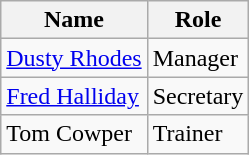<table class="wikitable">
<tr>
<th>Name</th>
<th>Role</th>
</tr>
<tr>
<td> <a href='#'>Dusty Rhodes</a></td>
<td>Manager</td>
</tr>
<tr>
<td> <a href='#'>Fred Halliday</a></td>
<td>Secretary</td>
</tr>
<tr>
<td> Tom Cowper</td>
<td>Trainer</td>
</tr>
</table>
